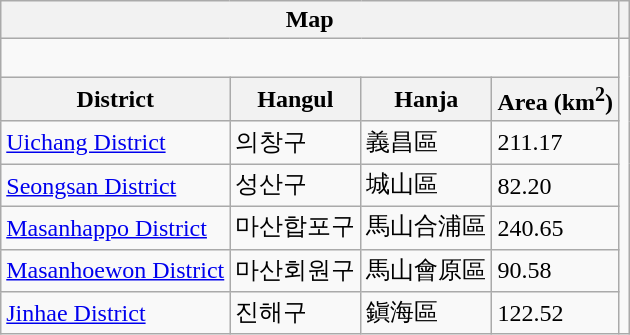<table class="wikitable sortable">
<tr>
<th colspan="4">Map</th>
<th></th>
</tr>
<tr>
<td colspan="4"><br>







</td>
<td rowspan="7"></td>
</tr>
<tr>
<th>District</th>
<th>Hangul</th>
<th>Hanja</th>
<th>Area (km<sup>2</sup>)</th>
</tr>
<tr>
<td><a href='#'>Uichang District</a></td>
<td>의창구</td>
<td>義昌區</td>
<td>211.17</td>
</tr>
<tr>
<td><a href='#'>Seongsan District</a></td>
<td>성산구</td>
<td>城山區</td>
<td>82.20</td>
</tr>
<tr>
<td><a href='#'>Masanhappo District</a></td>
<td>마산합포구</td>
<td>馬山合浦區</td>
<td>240.65</td>
</tr>
<tr>
<td><a href='#'>Masanhoewon District</a></td>
<td>마산회원구</td>
<td>馬山會原區</td>
<td>90.58</td>
</tr>
<tr>
<td><a href='#'>Jinhae District</a></td>
<td>진해구</td>
<td>鎭海區</td>
<td>122.52</td>
</tr>
</table>
